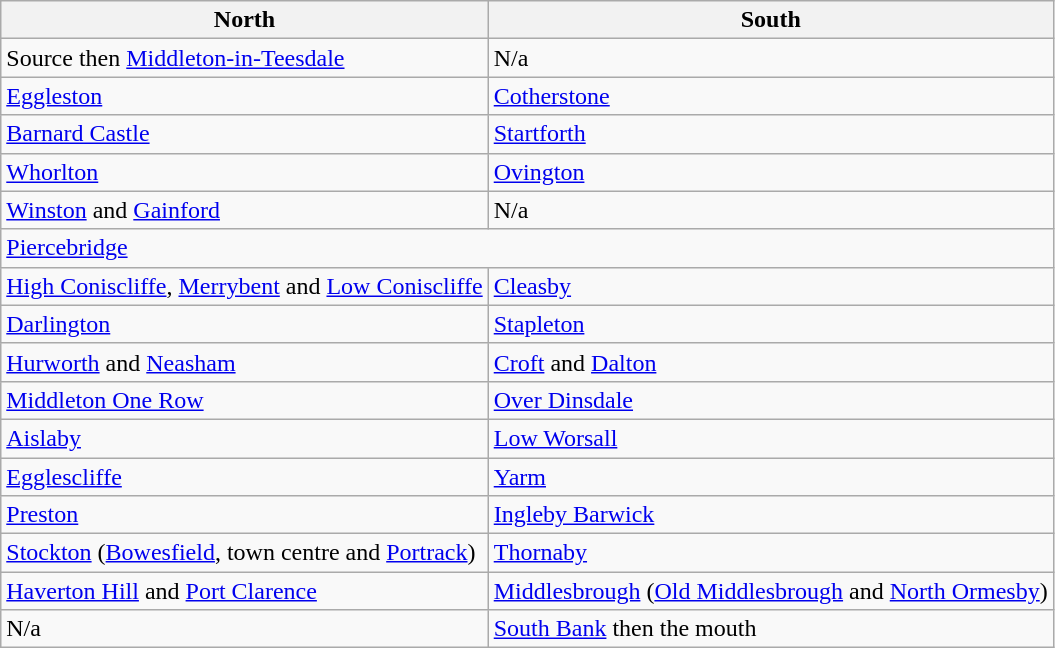<table class="wikitable">
<tr>
<th>North</th>
<th>South</th>
</tr>
<tr>
<td>Source then <a href='#'>Middleton-in-Teesdale</a></td>
<td>N/a</td>
</tr>
<tr>
<td><a href='#'>Eggleston</a></td>
<td><a href='#'>Cotherstone</a></td>
</tr>
<tr>
<td><a href='#'>Barnard Castle</a></td>
<td><a href='#'>Startforth</a></td>
</tr>
<tr>
<td><a href='#'>Whorlton</a></td>
<td><a href='#'>Ovington</a></td>
</tr>
<tr>
<td><a href='#'>Winston</a> and <a href='#'>Gainford</a></td>
<td>N/a</td>
</tr>
<tr>
<td colspan=2><a href='#'>Piercebridge</a></td>
</tr>
<tr>
<td><a href='#'>High Coniscliffe</a>, <a href='#'>Merrybent</a> and <a href='#'>Low Coniscliffe</a></td>
<td><a href='#'>Cleasby</a></td>
</tr>
<tr>
<td><a href='#'>Darlington</a></td>
<td><a href='#'>Stapleton</a></td>
</tr>
<tr>
<td><a href='#'>Hurworth</a> and <a href='#'>Neasham</a></td>
<td><a href='#'>Croft</a> and <a href='#'>Dalton</a></td>
</tr>
<tr>
<td><a href='#'>Middleton One Row</a></td>
<td><a href='#'>Over Dinsdale</a></td>
</tr>
<tr>
<td><a href='#'>Aislaby</a></td>
<td><a href='#'>Low Worsall</a></td>
</tr>
<tr>
<td><a href='#'>Egglescliffe</a></td>
<td><a href='#'>Yarm</a></td>
</tr>
<tr>
<td><a href='#'>Preston</a></td>
<td><a href='#'>Ingleby Barwick</a></td>
</tr>
<tr>
<td><a href='#'>Stockton</a> (<a href='#'>Bowesfield</a>, town centre and <a href='#'>Portrack</a>)</td>
<td><a href='#'>Thornaby</a></td>
</tr>
<tr>
<td><a href='#'>Haverton Hill</a> and <a href='#'>Port Clarence</a></td>
<td><a href='#'>Middlesbrough</a> (<a href='#'>Old Middlesbrough</a> and <a href='#'>North Ormesby</a>)</td>
</tr>
<tr>
<td>N/a</td>
<td><a href='#'>South Bank</a> then the mouth</td>
</tr>
</table>
